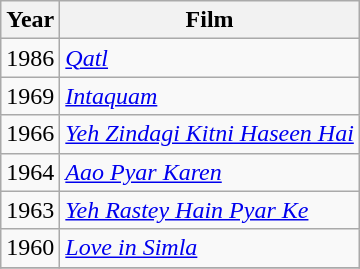<table class="wikitable sortable">
<tr>
<th>Year</th>
<th>Film</th>
</tr>
<tr>
<td>1986</td>
<td><em><a href='#'>Qatl</a></em></td>
</tr>
<tr>
<td>1969</td>
<td><em><a href='#'>Intaquam</a></em></td>
</tr>
<tr>
<td>1966</td>
<td><em><a href='#'>Yeh Zindagi Kitni Haseen Hai</a></em></td>
</tr>
<tr>
<td>1964</td>
<td><em><a href='#'>Aao Pyar Karen</a></em></td>
</tr>
<tr>
<td>1963</td>
<td><em><a href='#'>Yeh Rastey Hain Pyar Ke</a></em></td>
</tr>
<tr>
<td>1960</td>
<td><em><a href='#'>Love in Simla</a></em></td>
</tr>
<tr>
</tr>
</table>
